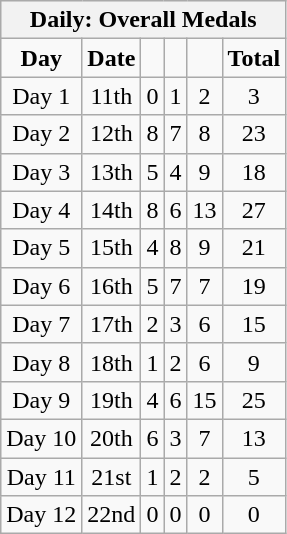<table class="wikitable" style="font-size:100%" align="left">
<tr bgcolor="#efefef">
<th colspan=10><strong>Daily: Overall Medals</strong></th>
</tr>
<tr style="text-align:center;">
<td><strong>Day</strong></td>
<td><strong>Date</strong></td>
<td></td>
<td></td>
<td></td>
<td><strong>Total</strong></td>
</tr>
<tr style="text-align:center;">
<td>Day 1</td>
<td>11th</td>
<td>0</td>
<td>1</td>
<td>2</td>
<td>3</td>
</tr>
<tr style="text-align:center;">
<td>Day 2</td>
<td>12th</td>
<td>8</td>
<td>7</td>
<td>8</td>
<td>23</td>
</tr>
<tr style="text-align:center;">
<td>Day 3</td>
<td>13th</td>
<td>5</td>
<td>4</td>
<td>9</td>
<td>18</td>
</tr>
<tr style="text-align:center;">
<td>Day 4</td>
<td>14th</td>
<td>8</td>
<td>6</td>
<td>13</td>
<td>27</td>
</tr>
<tr style="text-align:center;">
<td>Day 5</td>
<td>15th</td>
<td>4</td>
<td>8</td>
<td>9</td>
<td>21</td>
</tr>
<tr style="text-align:center;">
<td>Day 6</td>
<td>16th</td>
<td>5</td>
<td>7</td>
<td>7</td>
<td>19</td>
</tr>
<tr style="text-align:center;">
<td>Day 7</td>
<td>17th</td>
<td>2</td>
<td>3</td>
<td>6</td>
<td>15</td>
</tr>
<tr style="text-align:center;">
<td>Day 8</td>
<td>18th</td>
<td>1</td>
<td>2</td>
<td>6</td>
<td>9</td>
</tr>
<tr style="text-align:center;">
<td>Day 9</td>
<td>19th</td>
<td>4</td>
<td>6</td>
<td>15</td>
<td>25</td>
</tr>
<tr style="text-align:center;">
<td>Day 10</td>
<td>20th</td>
<td>6</td>
<td>3</td>
<td>7</td>
<td>13</td>
</tr>
<tr style="text-align:center;">
<td>Day 11</td>
<td>21st</td>
<td>1</td>
<td>2</td>
<td>2</td>
<td>5</td>
</tr>
<tr style="text-align:center;">
<td>Day 12</td>
<td>22nd</td>
<td>0</td>
<td>0</td>
<td>0</td>
<td>0</td>
</tr>
</table>
